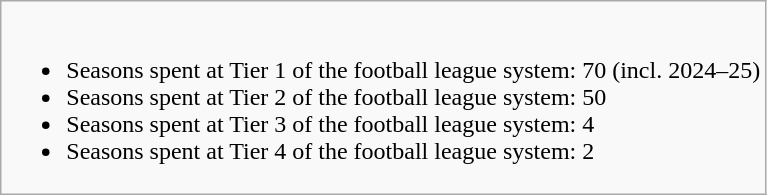<table class="wikitable">
<tr>
<td><br><ul><li>Seasons spent at Tier 1 of the football league system: 70 (incl. 2024–25)</li><li>Seasons spent at Tier 2 of the football league system: 50</li><li>Seasons spent at Tier 3 of the football league system: 4</li><li>Seasons spent at Tier 4 of the football league system: 2</li></ul></td>
</tr>
</table>
